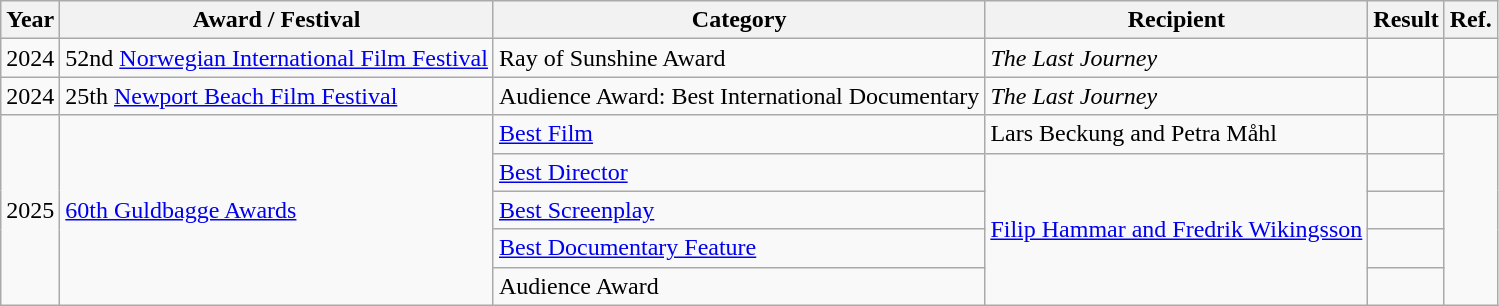<table class="wikitable">
<tr>
<th>Year</th>
<th>Award / Festival</th>
<th>Category</th>
<th>Recipient</th>
<th>Result</th>
<th>Ref.</th>
</tr>
<tr>
<td>2024</td>
<td>52nd <a href='#'>Norwegian International Film Festival</a></td>
<td>Ray of Sunshine Award</td>
<td><em>The Last Journey</em></td>
<td></td>
<td></td>
</tr>
<tr>
<td>2024</td>
<td>25th <a href='#'>Newport Beach Film Festival</a></td>
<td>Audience Award: Best International Documentary</td>
<td><em>The Last Journey</em></td>
<td></td>
<td></td>
</tr>
<tr>
<td rowspan="5">2025</td>
<td rowspan="5"><a href='#'>60th Guldbagge Awards</a></td>
<td><a href='#'>Best Film</a></td>
<td>Lars Beckung and Petra Måhl</td>
<td></td>
<td rowspan="5" align="center"></td>
</tr>
<tr>
<td><a href='#'>Best Director</a></td>
<td rowspan="4"><a href='#'>Filip Hammar and Fredrik Wikingsson</a></td>
<td></td>
</tr>
<tr>
<td><a href='#'>Best Screenplay</a></td>
<td></td>
</tr>
<tr>
<td><a href='#'>Best Documentary Feature</a></td>
<td></td>
</tr>
<tr>
<td>Audience Award</td>
<td></td>
</tr>
</table>
